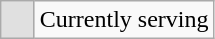<table class="wikitable">
<tr>
<td width="15px" style="background: #e0e0e0;"></td>
<td>Currently serving</td>
</tr>
</table>
